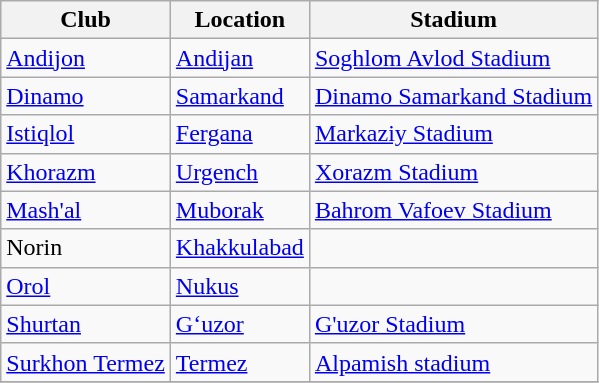<table class="wikitable sortable" style="text-align: left;">
<tr>
<th>Club</th>
<th>Location</th>
<th>Stadium</th>
</tr>
<tr>
<td><a href='#'>Andijon</a></td>
<td><a href='#'>Andijan</a></td>
<td><a href='#'>Soghlom Avlod Stadium</a></td>
</tr>
<tr>
<td><a href='#'>Dinamo</a></td>
<td><a href='#'>Samarkand</a></td>
<td><a href='#'>Dinamo Samarkand Stadium</a></td>
</tr>
<tr>
<td><a href='#'>Istiqlol</a></td>
<td><a href='#'>Fergana</a></td>
<td><a href='#'>Markaziy Stadium</a></td>
</tr>
<tr>
<td><a href='#'>Khorazm</a></td>
<td><a href='#'>Urgench</a></td>
<td><a href='#'>Xorazm Stadium</a></td>
</tr>
<tr>
<td><a href='#'>Mash'al</a></td>
<td><a href='#'>Muborak</a></td>
<td><a href='#'>Bahrom Vafoev Stadium</a></td>
</tr>
<tr>
<td>Norin</td>
<td><a href='#'>Khakkulabad</a></td>
<td></td>
</tr>
<tr>
<td><a href='#'>Orol</a></td>
<td><a href='#'>Nukus</a></td>
<td></td>
</tr>
<tr>
<td><a href='#'>Shurtan</a></td>
<td><a href='#'>G‘uzor</a></td>
<td><a href='#'>G'uzor Stadium</a></td>
</tr>
<tr>
<td><a href='#'>Surkhon Termez</a></td>
<td><a href='#'>Termez</a></td>
<td><a href='#'>Alpamish stadium</a></td>
</tr>
<tr>
</tr>
</table>
